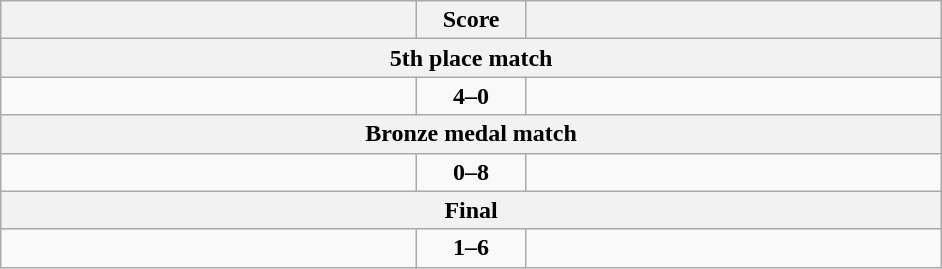<table class="wikitable" style="text-align: left;">
<tr>
<th align="right" width="270"></th>
<th width="65">Score</th>
<th align="left" width="270"></th>
</tr>
<tr>
<th colspan="3">5th place match</th>
</tr>
<tr>
<td><strong></strong></td>
<td align=center><strong>4–0</strong></td>
<td></td>
</tr>
<tr>
<th colspan="3">Bronze medal match</th>
</tr>
<tr>
<td></td>
<td align=center><strong>0–8</strong></td>
<td><strong></strong></td>
</tr>
<tr>
<th colspan="3">Final</th>
</tr>
<tr>
<td></td>
<td align=center><strong>1–6</strong></td>
<td><strong></strong></td>
</tr>
</table>
